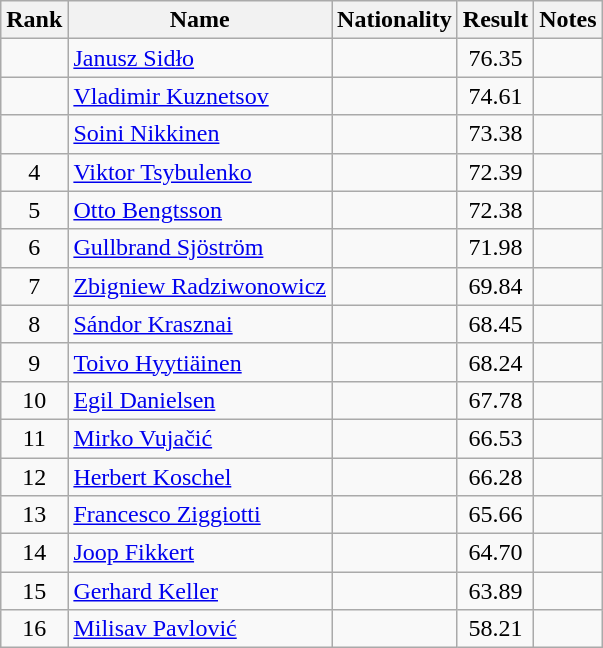<table class="wikitable sortable" style="text-align:center">
<tr>
<th>Rank</th>
<th>Name</th>
<th>Nationality</th>
<th>Result</th>
<th>Notes</th>
</tr>
<tr>
<td></td>
<td align=left><a href='#'>Janusz Sidło</a></td>
<td align=left></td>
<td>76.35</td>
<td></td>
</tr>
<tr>
<td></td>
<td align=left><a href='#'>Vladimir Kuznetsov</a></td>
<td align=left></td>
<td>74.61</td>
<td></td>
</tr>
<tr>
<td></td>
<td align=left><a href='#'>Soini Nikkinen</a></td>
<td align=left></td>
<td>73.38</td>
<td></td>
</tr>
<tr>
<td>4</td>
<td align=left><a href='#'>Viktor Tsybulenko</a></td>
<td align=left></td>
<td>72.39</td>
<td></td>
</tr>
<tr>
<td>5</td>
<td align=left><a href='#'>Otto Bengtsson</a></td>
<td align=left></td>
<td>72.38</td>
<td></td>
</tr>
<tr>
<td>6</td>
<td align=left><a href='#'>Gullbrand Sjöström</a></td>
<td align=left></td>
<td>71.98</td>
<td></td>
</tr>
<tr>
<td>7</td>
<td align=left><a href='#'>Zbigniew Radziwonowicz</a></td>
<td align=left></td>
<td>69.84</td>
<td></td>
</tr>
<tr>
<td>8</td>
<td align=left><a href='#'>Sándor Krasznai</a></td>
<td align=left></td>
<td>68.45</td>
<td></td>
</tr>
<tr>
<td>9</td>
<td align=left><a href='#'>Toivo Hyytiäinen</a></td>
<td align=left></td>
<td>68.24</td>
<td></td>
</tr>
<tr>
<td>10</td>
<td align=left><a href='#'>Egil Danielsen</a></td>
<td align=left></td>
<td>67.78</td>
<td></td>
</tr>
<tr>
<td>11</td>
<td align=left><a href='#'>Mirko Vujačić</a></td>
<td align=left></td>
<td>66.53</td>
<td></td>
</tr>
<tr>
<td>12</td>
<td align=left><a href='#'>Herbert Koschel</a></td>
<td align=left></td>
<td>66.28</td>
<td></td>
</tr>
<tr>
<td>13</td>
<td align=left><a href='#'>Francesco Ziggiotti</a></td>
<td align=left></td>
<td>65.66</td>
<td></td>
</tr>
<tr>
<td>14</td>
<td align=left><a href='#'>Joop Fikkert</a></td>
<td align=left></td>
<td>64.70</td>
<td></td>
</tr>
<tr>
<td>15</td>
<td align=left><a href='#'>Gerhard Keller</a></td>
<td align=left></td>
<td>63.89</td>
<td></td>
</tr>
<tr>
<td>16</td>
<td align=left><a href='#'>Milisav Pavlović</a></td>
<td align=left></td>
<td>58.21</td>
<td></td>
</tr>
</table>
